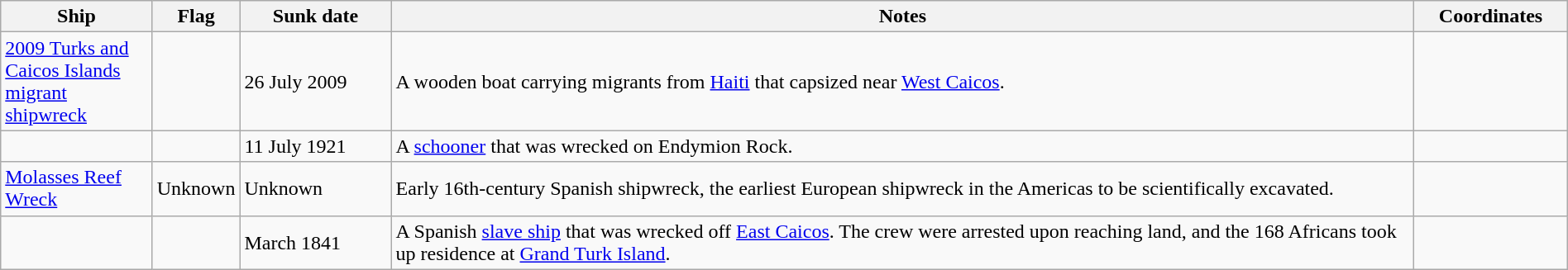<table class="wikitable" style="width:100%" |>
<tr>
<th style="width:10%">Ship</th>
<th>Flag</th>
<th style="width:10%">Sunk date</th>
<th style="width:70%">Notes</th>
<th style="width:10%">Coordinates</th>
</tr>
<tr>
<td><a href='#'>2009 Turks and Caicos Islands migrant shipwreck</a></td>
<td></td>
<td>26 July 2009</td>
<td>A wooden boat carrying migrants from <a href='#'>Haiti</a> that capsized near <a href='#'>West Caicos</a>.</td>
<td></td>
</tr>
<tr>
<td></td>
<td></td>
<td>11 July 1921</td>
<td>A <a href='#'>schooner</a> that was wrecked on Endymion Rock.</td>
<td></td>
</tr>
<tr>
<td><a href='#'>Molasses Reef Wreck</a></td>
<td>Unknown</td>
<td>Unknown</td>
<td>Early 16th-century Spanish shipwreck, the earliest European shipwreck in the Americas to be scientifically excavated.</td>
<td></td>
</tr>
<tr>
<td></td>
<td></td>
<td>March 1841</td>
<td>A Spanish <a href='#'>slave ship</a> that was wrecked off <a href='#'>East Caicos</a>. The crew were arrested upon reaching land, and the 168 Africans took up residence at <a href='#'>Grand Turk Island</a>.</td>
<td></td>
</tr>
</table>
